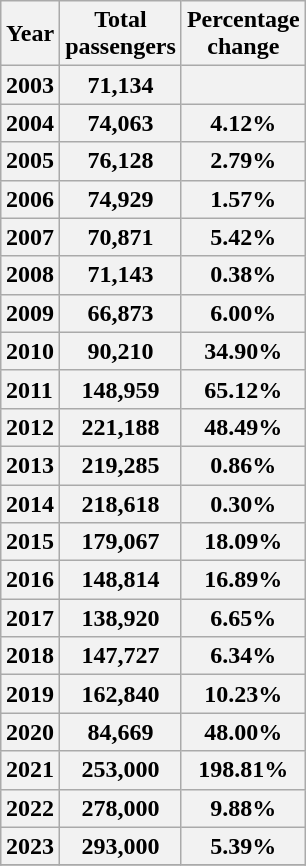<table class="sortable wikitable" style="margin:0 0 0.5em 1em; float:right; text-align:right;">
<tr>
<th>Year</th>
<th>Total<br>passengers</th>
<th>Percentage<br>change</th>
</tr>
<tr>
<th style="text-align:left">2003</th>
<th>71,134</th>
<th></th>
</tr>
<tr>
<th style="text-align:left">2004</th>
<th>74,063</th>
<th> 4.12%</th>
</tr>
<tr>
<th style="text-align:left">2005</th>
<th>76,128</th>
<th> 2.79%</th>
</tr>
<tr>
<th style="text-align:left">2006</th>
<th>74,929</th>
<th> 1.57%</th>
</tr>
<tr>
<th style="text-align:left">2007</th>
<th>70,871</th>
<th> 5.42%</th>
</tr>
<tr>
<th style="text-align:left">2008</th>
<th>71,143</th>
<th> 0.38%</th>
</tr>
<tr>
<th style="text-align:left">2009</th>
<th>66,873</th>
<th> 6.00%</th>
</tr>
<tr>
<th style="text-align:left">2010</th>
<th>90,210</th>
<th> 34.90%</th>
</tr>
<tr>
<th style="text-align:left">2011</th>
<th>148,959</th>
<th> 65.12%</th>
</tr>
<tr>
<th style="text-align:left">2012</th>
<th>221,188</th>
<th> 48.49%</th>
</tr>
<tr>
<th style="text-align:left">2013</th>
<th>219,285</th>
<th> 0.86%</th>
</tr>
<tr>
<th style="text-align:left">2014</th>
<th>218,618</th>
<th> 0.30%</th>
</tr>
<tr>
<th style="text-align:left">2015</th>
<th>179,067</th>
<th> 18.09%</th>
</tr>
<tr>
<th style="text-align:left">2016</th>
<th>148,814</th>
<th> 16.89%</th>
</tr>
<tr>
<th style="text-align:left">2017</th>
<th>138,920</th>
<th> 6.65%</th>
</tr>
<tr>
<th style="text-align:left">2018</th>
<th>147,727</th>
<th> 6.34%</th>
</tr>
<tr>
<th style="text-align:left">2019</th>
<th>162,840</th>
<th> 10.23%</th>
</tr>
<tr>
<th style="text-align:left">2020</th>
<th>84,669</th>
<th> 48.00%</th>
</tr>
<tr>
<th style="text-align:left">2021</th>
<th>253,000</th>
<th> 198.81%</th>
</tr>
<tr>
<th style="text-align:left">2022</th>
<th>278,000</th>
<th> 9.88%</th>
</tr>
<tr>
<th style="text-align:left">2023</th>
<th>293,000</th>
<th> 5.39%</th>
</tr>
<tr>
</tr>
</table>
